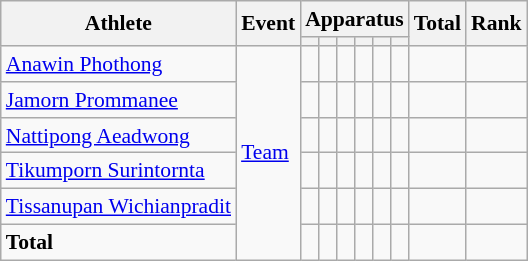<table class="wikitable" style="font-size:90%">
<tr>
<th rowspan=2>Athlete</th>
<th rowspan=2>Event</th>
<th colspan=6>Apparatus</th>
<th rowspan=2>Total</th>
<th rowspan=2>Rank</th>
</tr>
<tr style="font-size:95%">
<th></th>
<th></th>
<th></th>
<th></th>
<th></th>
<th></th>
</tr>
<tr align=center>
<td align=left><a href='#'>Anawin Phothong</a></td>
<td align=left rowspan=6><a href='#'>Team</a></td>
<td></td>
<td></td>
<td></td>
<td></td>
<td></td>
<td></td>
<td></td>
<td></td>
</tr>
<tr align=center>
<td align=left><a href='#'>Jamorn Prommanee</a></td>
<td></td>
<td></td>
<td></td>
<td></td>
<td></td>
<td></td>
<td></td>
<td></td>
</tr>
<tr align=center>
<td align=left><a href='#'>Nattipong Aeadwong</a></td>
<td></td>
<td></td>
<td></td>
<td></td>
<td></td>
<td></td>
<td></td>
<td></td>
</tr>
<tr align=center>
<td align=left><a href='#'>Tikumporn Surintornta</a></td>
<td></td>
<td></td>
<td></td>
<td></td>
<td></td>
<td></td>
<td></td>
<td></td>
</tr>
<tr align=center>
<td align=left><a href='#'>Tissanupan Wichianpradit</a></td>
<td></td>
<td></td>
<td></td>
<td></td>
<td></td>
<td></td>
<td></td>
<td></td>
</tr>
<tr align=center>
<td align=left><strong>Total</strong></td>
<td></td>
<td></td>
<td></td>
<td></td>
<td></td>
<td></td>
<td></td>
<td></td>
</tr>
</table>
